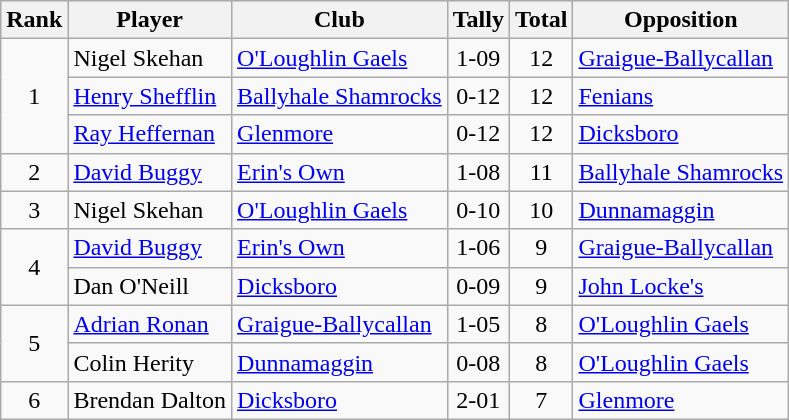<table class="wikitable">
<tr>
<th>Rank</th>
<th>Player</th>
<th>Club</th>
<th>Tally</th>
<th>Total</th>
<th>Opposition</th>
</tr>
<tr>
<td rowspan="3" style="text-align:center;">1</td>
<td>Nigel Skehan</td>
<td><a href='#'>O'Loughlin Gaels</a></td>
<td align=center>1-09</td>
<td align=center>12</td>
<td><a href='#'>Graigue-Ballycallan</a></td>
</tr>
<tr>
<td><a href='#'>Henry Shefflin</a></td>
<td><a href='#'>Ballyhale Shamrocks</a></td>
<td align=center>0-12</td>
<td align=center>12</td>
<td><a href='#'>Fenians</a></td>
</tr>
<tr>
<td><a href='#'>Ray Heffernan</a></td>
<td><a href='#'>Glenmore</a></td>
<td align=center>0-12</td>
<td align=center>12</td>
<td><a href='#'>Dicksboro</a></td>
</tr>
<tr>
<td rowspan="1" style="text-align:center;">2</td>
<td><a href='#'>David Buggy</a></td>
<td><a href='#'>Erin's Own</a></td>
<td align=center>1-08</td>
<td align=center>11</td>
<td><a href='#'>Ballyhale Shamrocks</a></td>
</tr>
<tr>
<td rowspan="1" style="text-align:center;">3</td>
<td>Nigel Skehan</td>
<td><a href='#'>O'Loughlin Gaels</a></td>
<td align=center>0-10</td>
<td align=center>10</td>
<td><a href='#'>Dunnamaggin</a></td>
</tr>
<tr>
<td rowspan="2" style="text-align:center;">4</td>
<td><a href='#'>David Buggy</a></td>
<td><a href='#'>Erin's Own</a></td>
<td align=center>1-06</td>
<td align=center>9</td>
<td><a href='#'>Graigue-Ballycallan</a></td>
</tr>
<tr>
<td>Dan O'Neill</td>
<td><a href='#'>Dicksboro</a></td>
<td align=center>0-09</td>
<td align=center>9</td>
<td><a href='#'>John Locke's</a></td>
</tr>
<tr>
<td rowspan="2" style="text-align:center;">5</td>
<td><a href='#'>Adrian Ronan</a></td>
<td><a href='#'>Graigue-Ballycallan</a></td>
<td align=center>1-05</td>
<td align=center>8</td>
<td><a href='#'>O'Loughlin Gaels</a></td>
</tr>
<tr>
<td>Colin Herity</td>
<td><a href='#'>Dunnamaggin</a></td>
<td align=center>0-08</td>
<td align=center>8</td>
<td><a href='#'>O'Loughlin Gaels</a></td>
</tr>
<tr>
<td rowspan="1" style="text-align:center;">6</td>
<td>Brendan Dalton</td>
<td><a href='#'>Dicksboro</a></td>
<td align=center>2-01</td>
<td align=center>7</td>
<td><a href='#'>Glenmore</a></td>
</tr>
</table>
